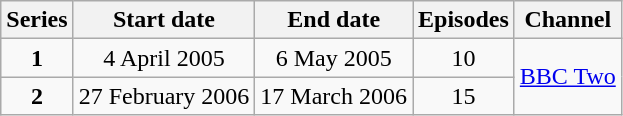<table class="wikitable" style="text-align:center;">
<tr>
<th>Series</th>
<th>Start date</th>
<th>End date</th>
<th>Episodes</th>
<th>Channel</th>
</tr>
<tr>
<td><strong>1</strong></td>
<td>4 April 2005</td>
<td>6 May 2005</td>
<td>10</td>
<td rowspan="2"><a href='#'>BBC Two</a></td>
</tr>
<tr>
<td><strong>2</strong></td>
<td>27 February 2006</td>
<td>17 March 2006</td>
<td>15</td>
</tr>
</table>
